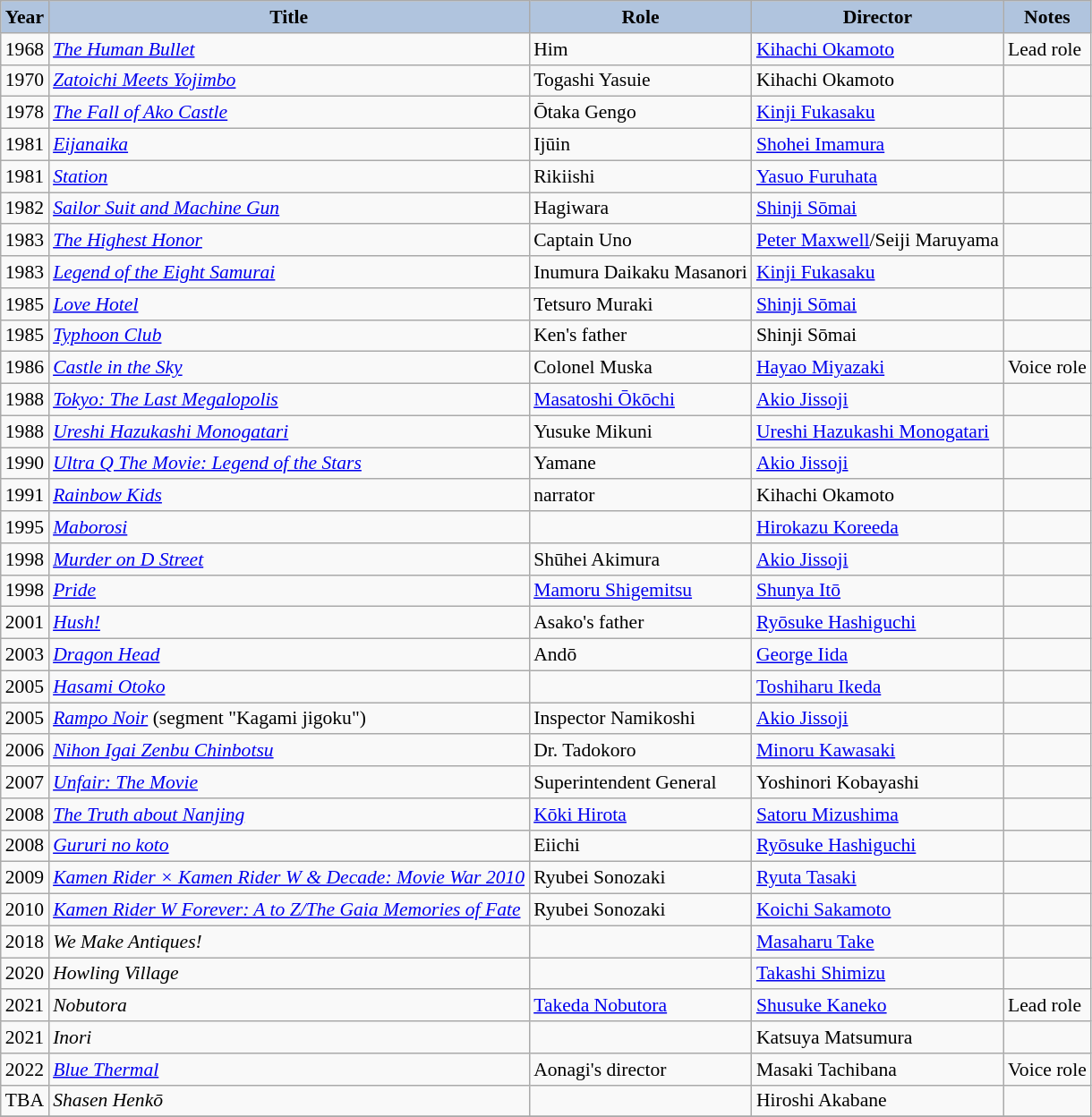<table class="wikitable" style="font-size:90%;">
<tr>
<th style="background:#B0C4DE;">Year</th>
<th style="background:#B0C4DE;">Title</th>
<th style="background:#B0C4DE;">Role</th>
<th style="background:#B0C4DE;">Director</th>
<th style="background:#B0C4DE;">Notes</th>
</tr>
<tr>
<td>1968</td>
<td><em><a href='#'>The Human Bullet</a></em></td>
<td>Him</td>
<td><a href='#'>Kihachi Okamoto</a></td>
<td>Lead role</td>
</tr>
<tr>
<td>1970</td>
<td><em><a href='#'>Zatoichi Meets Yojimbo</a></em></td>
<td>Togashi Yasuie</td>
<td>Kihachi Okamoto</td>
<td></td>
</tr>
<tr>
<td>1978</td>
<td><em><a href='#'>The Fall of Ako Castle</a></em></td>
<td>Ōtaka Gengo</td>
<td><a href='#'>Kinji Fukasaku</a></td>
<td></td>
</tr>
<tr>
<td>1981</td>
<td><em><a href='#'>Eijanaika</a></em></td>
<td>Ijūin</td>
<td><a href='#'>Shohei Imamura</a></td>
<td></td>
</tr>
<tr>
<td>1981</td>
<td><em><a href='#'>Station</a></em></td>
<td>Rikiishi</td>
<td><a href='#'>Yasuo Furuhata</a></td>
<td></td>
</tr>
<tr>
<td>1982</td>
<td><em><a href='#'>Sailor Suit and Machine Gun</a></em></td>
<td>Hagiwara</td>
<td><a href='#'>Shinji Sōmai</a></td>
<td></td>
</tr>
<tr>
<td>1983</td>
<td><em><a href='#'>The Highest Honor</a></em></td>
<td>Captain Uno</td>
<td><a href='#'>Peter Maxwell</a>/Seiji Maruyama</td>
<td></td>
</tr>
<tr>
<td>1983</td>
<td><em><a href='#'>Legend of the Eight Samurai</a></em></td>
<td>Inumura Daikaku Masanori</td>
<td><a href='#'>Kinji Fukasaku</a></td>
<td></td>
</tr>
<tr>
<td>1985</td>
<td><em><a href='#'>Love Hotel</a></em></td>
<td>Tetsuro Muraki</td>
<td><a href='#'>Shinji Sōmai</a></td>
<td></td>
</tr>
<tr>
<td>1985</td>
<td><em><a href='#'>Typhoon Club</a></em></td>
<td>Ken's father</td>
<td>Shinji Sōmai</td>
<td></td>
</tr>
<tr>
<td>1986</td>
<td><em><a href='#'>Castle in the Sky</a></em></td>
<td>Colonel Muska</td>
<td><a href='#'>Hayao Miyazaki</a></td>
<td>Voice role</td>
</tr>
<tr>
<td>1988</td>
<td><em><a href='#'>Tokyo: The Last Megalopolis</a></em></td>
<td><a href='#'>Masatoshi Ōkōchi</a></td>
<td><a href='#'>Akio Jissoji</a></td>
<td></td>
</tr>
<tr>
<td>1988</td>
<td><em><a href='#'>Ureshi Hazukashi Monogatari</a></em></td>
<td>Yusuke Mikuni</td>
<td><a href='#'>Ureshi Hazukashi Monogatari</a></td>
<td></td>
</tr>
<tr>
<td>1990</td>
<td><em><a href='#'>Ultra Q The Movie: Legend of the Stars</a></em></td>
<td>Yamane</td>
<td><a href='#'>Akio Jissoji</a></td>
<td></td>
</tr>
<tr>
<td>1991</td>
<td><em><a href='#'>Rainbow Kids</a></em></td>
<td>narrator</td>
<td>Kihachi Okamoto</td>
<td></td>
</tr>
<tr>
<td>1995</td>
<td><em><a href='#'>Maborosi</a></em></td>
<td></td>
<td><a href='#'>Hirokazu Koreeda</a></td>
<td></td>
</tr>
<tr>
<td>1998</td>
<td><em><a href='#'>Murder on D Street</a></em></td>
<td>Shūhei Akimura</td>
<td><a href='#'>Akio Jissoji</a></td>
<td></td>
</tr>
<tr>
<td>1998</td>
<td><em><a href='#'>Pride</a></em></td>
<td><a href='#'>Mamoru Shigemitsu</a></td>
<td><a href='#'>Shunya Itō</a></td>
<td></td>
</tr>
<tr>
<td>2001</td>
<td><em><a href='#'>Hush!</a></em></td>
<td>Asako's father</td>
<td><a href='#'>Ryōsuke Hashiguchi</a></td>
<td></td>
</tr>
<tr>
<td>2003</td>
<td><em><a href='#'>Dragon Head</a></em></td>
<td>Andō</td>
<td><a href='#'>George Iida</a></td>
<td></td>
</tr>
<tr>
<td>2005</td>
<td><em><a href='#'>Hasami Otoko</a></em></td>
<td></td>
<td><a href='#'>Toshiharu Ikeda</a></td>
<td></td>
</tr>
<tr>
<td>2005</td>
<td><em><a href='#'>Rampo Noir</a></em> (segment "Kagami jigoku")</td>
<td>Inspector Namikoshi</td>
<td><a href='#'>Akio Jissoji</a></td>
<td></td>
</tr>
<tr>
<td>2006</td>
<td><em><a href='#'>Nihon Igai Zenbu Chinbotsu</a></em></td>
<td>Dr. Tadokoro</td>
<td><a href='#'>Minoru Kawasaki</a></td>
<td></td>
</tr>
<tr>
<td>2007</td>
<td><em><a href='#'>Unfair: The Movie</a></em></td>
<td>Superintendent General</td>
<td>Yoshinori Kobayashi</td>
<td></td>
</tr>
<tr>
<td>2008</td>
<td><em><a href='#'>The Truth about Nanjing</a></em></td>
<td><a href='#'>Kōki Hirota</a></td>
<td><a href='#'>Satoru Mizushima</a></td>
<td></td>
</tr>
<tr>
<td>2008</td>
<td><em><a href='#'>Gururi no koto</a></em></td>
<td>Eiichi</td>
<td><a href='#'>Ryōsuke Hashiguchi</a></td>
<td></td>
</tr>
<tr>
<td>2009</td>
<td><em><a href='#'>Kamen Rider × Kamen Rider W & Decade: Movie War 2010</a></em></td>
<td>Ryubei Sonozaki</td>
<td><a href='#'>Ryuta Tasaki</a></td>
<td></td>
</tr>
<tr>
<td>2010</td>
<td><em><a href='#'>Kamen Rider W Forever: A to Z/The Gaia Memories of Fate</a></em></td>
<td>Ryubei Sonozaki</td>
<td><a href='#'>Koichi Sakamoto</a></td>
<td></td>
</tr>
<tr>
<td>2018</td>
<td><em>We Make Antiques!</em></td>
<td></td>
<td><a href='#'>Masaharu Take</a></td>
<td></td>
</tr>
<tr>
<td>2020</td>
<td><em>Howling Village</em></td>
<td></td>
<td><a href='#'>Takashi Shimizu</a></td>
<td></td>
</tr>
<tr>
<td>2021</td>
<td><em>Nobutora</em></td>
<td><a href='#'>Takeda Nobutora</a></td>
<td><a href='#'>Shusuke Kaneko</a></td>
<td>Lead role</td>
</tr>
<tr>
<td>2021</td>
<td><em>Inori</em></td>
<td></td>
<td>Katsuya Matsumura</td>
<td></td>
</tr>
<tr>
<td>2022</td>
<td><em><a href='#'>Blue Thermal</a></em></td>
<td>Aonagi's director</td>
<td>Masaki Tachibana</td>
<td>Voice role</td>
</tr>
<tr>
<td>TBA</td>
<td><em>Shasen Henkō</em></td>
<td></td>
<td>Hiroshi Akabane</td>
<td></td>
</tr>
<tr>
</tr>
</table>
